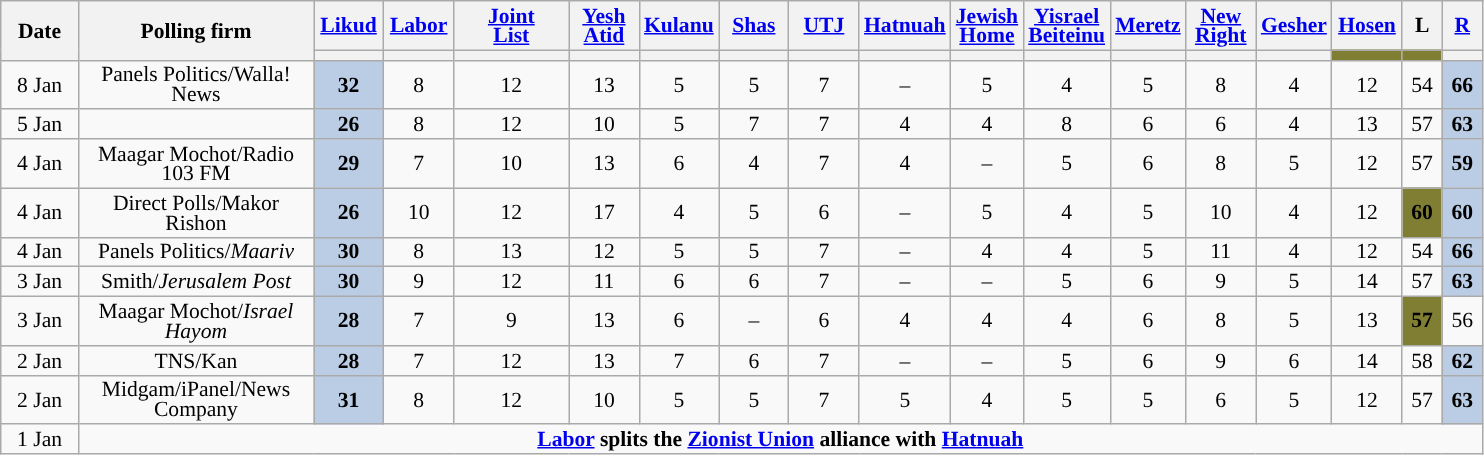<table class="wikitable sortable" style="text-align:center;font-size:90%;line-height:13px">
<tr>
<th style="width:45px;" rowspan="2">Date</th>
<th style="width:150px;" rowspan="2">Polling firm</th>
<th class="unsortable" style="width:40px;"><a href='#'>Likud</a></th>
<th class="unsortable" style="width:40px;"><a href='#'>Labor</a></th>
<th class="unsortable" style="width:70px;"><a href='#'>Joint<br>List</a></th>
<th class="unsortable" style="width:40px;"><a href='#'>Yesh<br>Atid</a></th>
<th class="unsortable" style="width:40px;"><a href='#'>Kulanu</a></th>
<th class="unsortable" style="width:40px;"><a href='#'>Shas</a></th>
<th class="unsortable" style="width:40px;"><a href='#'>UTJ</a></th>
<th class="unsortable" style="width:40px;"><a href='#'>Hatnuah</a></th>
<th class="unsortable" style="width:40px;"><a href='#'>Jewish<br>Home</a></th>
<th class="unsortable" style="width:40px;"><a href='#'>Yisrael<br>Beiteinu</a></th>
<th class="unsortable" style="width:40px;"><a href='#'>Meretz</a></th>
<th class="unsortable" style="width:40px;"><a href='#'>New<br>Right</a></th>
<th class="unsortable" style="width:40px;"><a href='#'>Gesher</a></th>
<th class="unsortable" style="width:40px;"><a href='#'>Hosen</a></th>
<th class="unsortable" style="width:20px;">L</th>
<th class="unsortable" style="width:20px;"><a href='#'>R</a></th>
</tr>
<tr>
<th style="color:inherit;background:"></th>
<th style="color:inherit;background:"></th>
<th style="color:inherit;background:"></th>
<th style="color:inherit;background:"></th>
<th style="color:inherit;background:"></th>
<th style="color:inherit;background:"></th>
<th style="color:inherit;background:"></th>
<th style="color:inherit;background:"></th>
<th style="color:inherit;background:"></th>
<th style="color:inherit;background:"></th>
<th style="color:inherit;background:"></th>
<th style="color:inherit;background:"></th>
<th style="color:inherit;background:"></th>
<th style="color:inherit;background:#807e33;"></th>
<th style="color:inherit;background:#807e33;"></th>
<th style="color:inherit;background:"></th>
</tr>
<tr>
<td data-sort-value="2019-01-08">8 Jan</td>
<td>Panels Politics/Walla! News</td>
<td style="background:#BBCDE4"><strong>32</strong>	</td>
<td>8					</td>
<td>12					</td>
<td>13					</td>
<td>5					</td>
<td>5					</td>
<td>7					</td>
<td>–					</td>
<td>5					</td>
<td>4					</td>
<td>5					</td>
<td>8					</td>
<td>4					</td>
<td>12					</td>
<td>54					</td>
<td style="background:#BBCDE4"><strong>66</strong>	</td>
</tr>
<tr>
<td data-sort-value="2019-01-05">5 Jan</td>
<td></td>
<td style="background:#BBCDE4"><strong>26</strong>	</td>
<td>8					</td>
<td>12					</td>
<td>10					</td>
<td>5					</td>
<td>7					</td>
<td>7					</td>
<td>4					</td>
<td>4					</td>
<td>8					</td>
<td>6					</td>
<td>6					</td>
<td>4					</td>
<td>13					</td>
<td>57					</td>
<td style="background:#BBCDE4"><strong>63</strong>	</td>
</tr>
<tr>
<td data-sort-value="2019-01-04">4 Jan</td>
<td>Maagar Mochot/Radio 103 FM</td>
<td style="background:#BBCDE4"><strong>29</strong>	</td>
<td>7					</td>
<td>10					</td>
<td>13					</td>
<td>6					</td>
<td>4					</td>
<td>7					</td>
<td>4					</td>
<td>–					</td>
<td>5					</td>
<td>6					</td>
<td>8					</td>
<td>5					</td>
<td>12					</td>
<td>57					</td>
<td style="background:#BBCDE4"><strong>59</strong>	</td>
</tr>
<tr>
<td data-sort-value="2019-01-04">4 Jan</td>
<td>Direct Polls/Makor Rishon</td>
<td style="background:#BBCDE4"><strong>26</strong>	</td>
<td>10					</td>
<td>12					</td>
<td>17					</td>
<td>4					</td>
<td>5					</td>
<td>6					</td>
<td>–					</td>
<td>5					</td>
<td>4					</td>
<td>5					</td>
<td>10					</td>
<td>4					</td>
<td>12					</td>
<td style="background:#807e33"><strong>60</strong>	</td>
<td style="background:#BBCDE4"><strong>60</strong>	</td>
</tr>
<tr>
<td data-sort-value="2019-01-04">4 Jan</td>
<td>Panels Politics/<em>Maariv</em></td>
<td style="background:#BBCDE4"><strong>30</strong>	</td>
<td>8					</td>
<td>13					</td>
<td>12					</td>
<td>5					</td>
<td>5					</td>
<td>7					</td>
<td>–					</td>
<td>4					</td>
<td>4					</td>
<td>5					</td>
<td>11					</td>
<td>4					</td>
<td>12					</td>
<td>54					</td>
<td style="background:#BBCDE4"><strong>66</strong>	</td>
</tr>
<tr>
<td data-sort-value="2019-01-03">3 Jan</td>
<td>Smith/<em>Jerusalem Post</em></td>
<td style="background:#BBCDE4"><strong>30</strong>	</td>
<td>9					</td>
<td>12					</td>
<td>11					</td>
<td>6					</td>
<td>6					</td>
<td>7					</td>
<td>–					</td>
<td>–					</td>
<td>5					</td>
<td>6					</td>
<td>9					</td>
<td>5					</td>
<td>14					</td>
<td>57					</td>
<td style="background:#BBCDE4"><strong>63</strong>	</td>
</tr>
<tr>
<td data-sort-value="2019-01-03">3 Jan</td>
<td>Maagar Mochot/<em>Israel Hayom</em></td>
<td style="background:#BBCDE4"><strong>28</strong>	</td>
<td>7					</td>
<td>9					</td>
<td>13					</td>
<td>6					</td>
<td>–					</td>
<td>6					</td>
<td>4					</td>
<td>4					</td>
<td>4					</td>
<td>6					</td>
<td>8					</td>
<td>5					</td>
<td>13					</td>
<td style="background:#807e33"><strong>57</strong>	</td>
<td>56					</td>
</tr>
<tr>
<td data-sort-value="2019-01-02">2 Jan</td>
<td>TNS/Kan</td>
<td style="background:#BBCDE4"><strong>28</strong>	</td>
<td>7					</td>
<td>12					</td>
<td>13					</td>
<td>7					</td>
<td>6					</td>
<td>7					</td>
<td>–					</td>
<td>–					</td>
<td>5					</td>
<td>6					</td>
<td>9					</td>
<td>6					</td>
<td>14					</td>
<td>58					</td>
<td style="background:#BBCDE4"><strong>62</strong>	</td>
</tr>
<tr>
<td data-sort-value="2019-01-02">2 Jan</td>
<td>Midgam/iPanel/News Company</td>
<td style="background:#BBCDE4"><strong>31</strong>	</td>
<td>8					</td>
<td>12					</td>
<td>10					</td>
<td>5					</td>
<td>5					</td>
<td>7					</td>
<td>5					</td>
<td>4					</td>
<td>5					</td>
<td>5					</td>
<td>6					</td>
<td>5					</td>
<td>12					</td>
<td>57					</td>
<td style="background:#BBCDE4"><strong>63</strong>	</td>
</tr>
<tr>
<td data-sort-value="2019-01-01">1 Jan</td>
<td colspan="17"><strong><a href='#'>Labor</a> splits the <a href='#'>Zionist Union</a> alliance with <a href='#'>Hatnuah</a></strong></td>
</tr>
</table>
